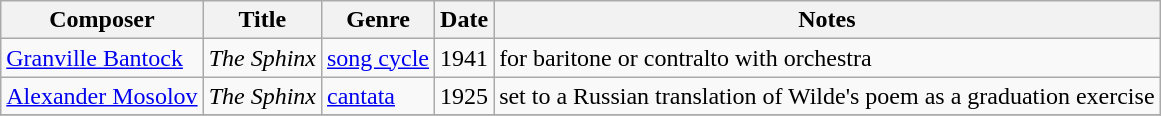<table class="wikitable sortable" style="text-align: left">
<tr>
<th>Composer</th>
<th>Title</th>
<th>Genre</th>
<th>Date</th>
<th>Notes</th>
</tr>
<tr>
<td><a href='#'>Granville Bantock</a></td>
<td><em>The Sphinx</em></td>
<td><a href='#'>song cycle</a></td>
<td>1941</td>
<td>for baritone or contralto with orchestra</td>
</tr>
<tr>
<td><a href='#'>Alexander Mosolov</a></td>
<td><em>The Sphinx</em></td>
<td><a href='#'>cantata</a></td>
<td>1925</td>
<td>set to a Russian translation of Wilde's poem as a graduation exercise</td>
</tr>
<tr>
</tr>
</table>
